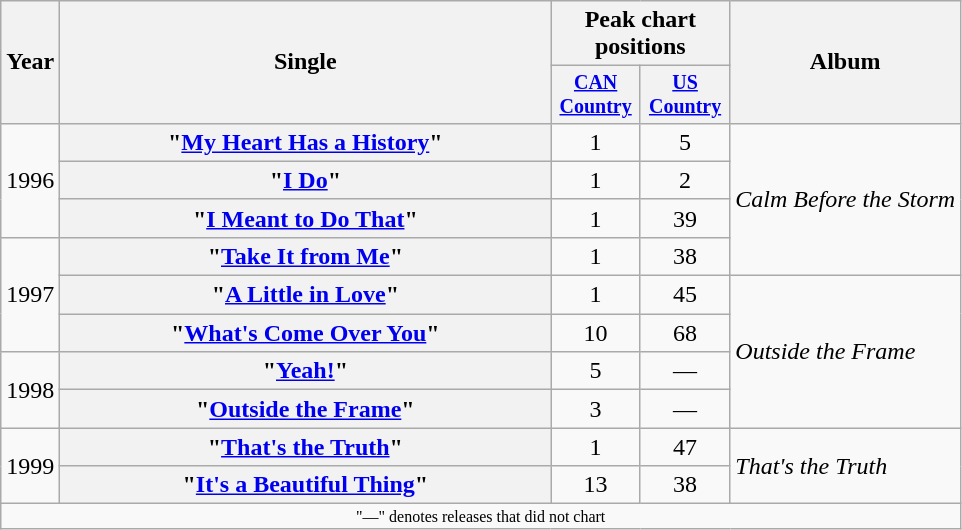<table class="wikitable plainrowheaders" style="text-align:center;">
<tr>
<th rowspan="2">Year</th>
<th rowspan="2" style="width:20em;">Single</th>
<th colspan="2">Peak chart<br>positions</th>
<th rowspan="2">Album</th>
</tr>
<tr style="font-size:smaller;">
<th style="width:4em;"><a href='#'>CAN Country</a></th>
<th style="width:4em;"><a href='#'>US Country</a><br></th>
</tr>
<tr>
<td rowspan="3">1996</td>
<th scope="row">"<a href='#'>My Heart Has a History</a>"</th>
<td>1</td>
<td>5</td>
<td align="left" rowspan="4"><em>Calm Before the Storm</em></td>
</tr>
<tr>
<th scope="row">"<a href='#'>I Do</a>"</th>
<td>1</td>
<td>2</td>
</tr>
<tr>
<th scope="row">"<a href='#'>I Meant to Do That</a>"</th>
<td>1</td>
<td>39</td>
</tr>
<tr>
<td rowspan="3">1997</td>
<th scope="row">"<a href='#'>Take It from Me</a>"</th>
<td>1</td>
<td>38</td>
</tr>
<tr>
<th scope="row">"<a href='#'>A Little in Love</a>"</th>
<td>1</td>
<td>45</td>
<td align="left" rowspan="4"><em>Outside the Frame</em></td>
</tr>
<tr>
<th scope="row">"<a href='#'>What's Come Over You</a>"</th>
<td>10</td>
<td>68</td>
</tr>
<tr>
<td rowspan="2">1998</td>
<th scope="row">"<a href='#'>Yeah!</a>"</th>
<td>5</td>
<td>—</td>
</tr>
<tr>
<th scope="row">"<a href='#'>Outside the Frame</a>"</th>
<td>3</td>
<td>—</td>
</tr>
<tr>
<td rowspan="2">1999</td>
<th scope="row">"<a href='#'>That's the Truth</a>"</th>
<td>1</td>
<td>47</td>
<td align="left" rowspan="2"><em>That's the Truth</em></td>
</tr>
<tr>
<th scope="row">"<a href='#'>It's a Beautiful Thing</a>"</th>
<td>13</td>
<td>38</td>
</tr>
<tr>
<td colspan="5" style="font-size:8pt">"—" denotes releases that did not chart</td>
</tr>
</table>
